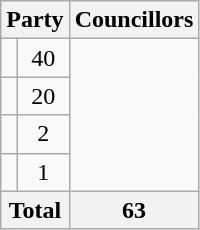<table class="wikitable">
<tr>
<th colspan=2>Party</th>
<th>Councillors</th>
</tr>
<tr>
<td></td>
<td align=center>40</td>
</tr>
<tr>
<td></td>
<td align=center>20</td>
</tr>
<tr>
<td></td>
<td align=center>2</td>
</tr>
<tr>
<td></td>
<td align=center>1</td>
</tr>
<tr>
<th colspan=2>Total</th>
<th align=center>63</th>
</tr>
</table>
